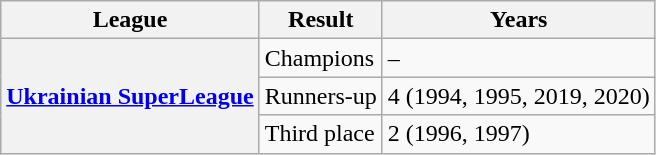<table class="wikitable">
<tr>
<th>League</th>
<th>Result</th>
<th>Years</th>
</tr>
<tr>
<th rowspan=3><a href='#'>Ukrainian SuperLeague</a></th>
<td> Champions</td>
<td>–</td>
</tr>
<tr>
<td> Runners-up</td>
<td>4 (1994, 1995, 2019, 2020)</td>
</tr>
<tr>
<td> Third place</td>
<td>2 (1996, 1997)</td>
</tr>
</table>
